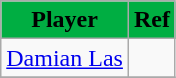<table class=wikitable>
<tr>
<th style="background-color:#00AE42; color:#000000">Player</th>
<th style="background-color:#00AE42; color:#000000">Ref</th>
</tr>
<tr>
<td> <a href='#'>Damian Las</a></td>
<td rowspan="1"></td>
</tr>
<tr>
</tr>
</table>
